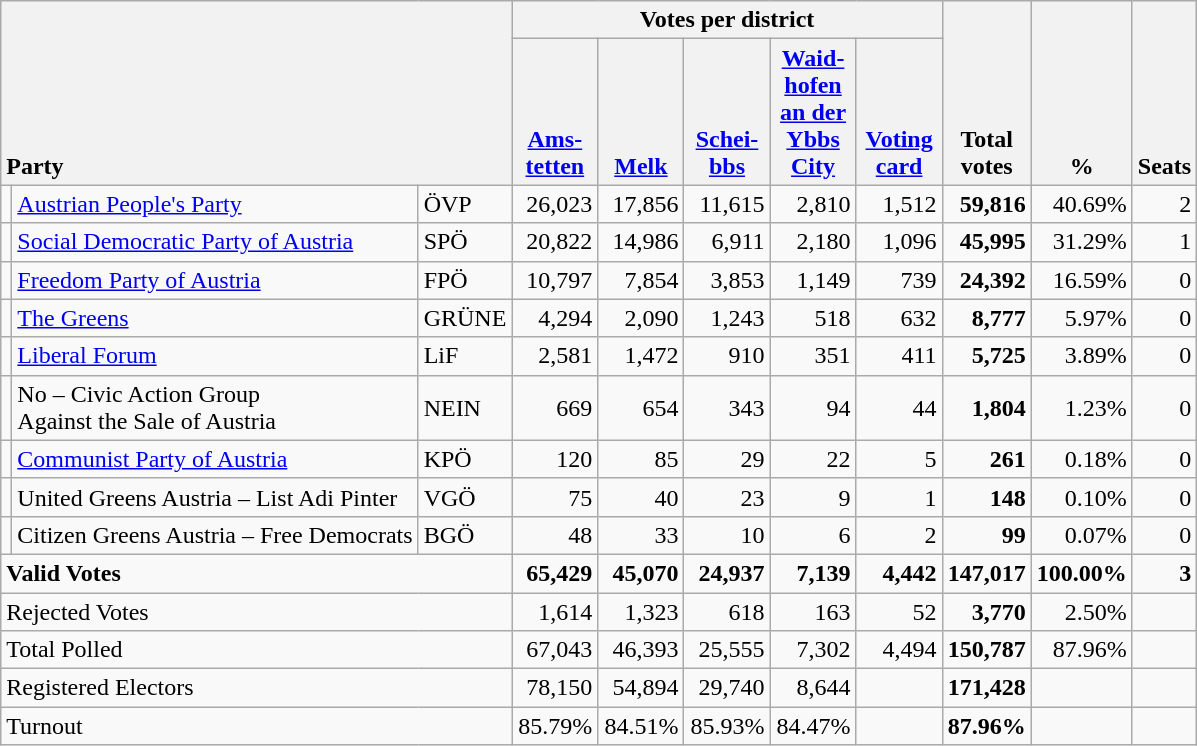<table class="wikitable" border="1" style="text-align:right;">
<tr>
<th style="text-align:left;" valign=bottom rowspan=2 colspan=3>Party</th>
<th colspan=5>Votes per district</th>
<th align=center valign=bottom rowspan=2 width="50">Total<br>votes</th>
<th align=center valign=bottom rowspan=2 width="50">%</th>
<th align=center valign=bottom rowspan=2>Seats</th>
</tr>
<tr>
<th align=center valign=bottom width="50"><a href='#'>Ams-<br>tetten</a></th>
<th align=center valign=bottom width="50"><a href='#'>Melk</a></th>
<th align=center valign=bottom width="50"><a href='#'>Schei-<br>bbs</a></th>
<th align=center valign=bottom width="50"><a href='#'>Waid-<br>hofen<br>an der<br>Ybbs<br>City</a></th>
<th align=center valign=bottom width="50"><a href='#'>Voting<br>card</a></th>
</tr>
<tr>
<td></td>
<td align=left><a href='#'>Austrian People's Party</a></td>
<td align=left>ÖVP</td>
<td>26,023</td>
<td>17,856</td>
<td>11,615</td>
<td>2,810</td>
<td>1,512</td>
<td><strong>59,816</strong></td>
<td>40.69%</td>
<td>2</td>
</tr>
<tr>
<td></td>
<td align=left style="white-space: nowrap;"><a href='#'>Social Democratic Party of Austria</a></td>
<td align=left>SPÖ</td>
<td>20,822</td>
<td>14,986</td>
<td>6,911</td>
<td>2,180</td>
<td>1,096</td>
<td><strong>45,995</strong></td>
<td>31.29%</td>
<td>1</td>
</tr>
<tr>
<td></td>
<td align=left><a href='#'>Freedom Party of Austria</a></td>
<td align=left>FPÖ</td>
<td>10,797</td>
<td>7,854</td>
<td>3,853</td>
<td>1,149</td>
<td>739</td>
<td><strong>24,392</strong></td>
<td>16.59%</td>
<td>0</td>
</tr>
<tr>
<td></td>
<td align=left><a href='#'>The Greens</a></td>
<td align=left>GRÜNE</td>
<td>4,294</td>
<td>2,090</td>
<td>1,243</td>
<td>518</td>
<td>632</td>
<td><strong>8,777</strong></td>
<td>5.97%</td>
<td>0</td>
</tr>
<tr>
<td></td>
<td align=left><a href='#'>Liberal Forum</a></td>
<td align=left>LiF</td>
<td>2,581</td>
<td>1,472</td>
<td>910</td>
<td>351</td>
<td>411</td>
<td><strong>5,725</strong></td>
<td>3.89%</td>
<td>0</td>
</tr>
<tr>
<td></td>
<td align=left>No – Civic Action Group<br>Against the Sale of Austria</td>
<td align=left>NEIN</td>
<td>669</td>
<td>654</td>
<td>343</td>
<td>94</td>
<td>44</td>
<td><strong>1,804</strong></td>
<td>1.23%</td>
<td>0</td>
</tr>
<tr>
<td></td>
<td align=left><a href='#'>Communist Party of Austria</a></td>
<td align=left>KPÖ</td>
<td>120</td>
<td>85</td>
<td>29</td>
<td>22</td>
<td>5</td>
<td><strong>261</strong></td>
<td>0.18%</td>
<td>0</td>
</tr>
<tr>
<td></td>
<td align=left>United Greens Austria – List Adi Pinter</td>
<td align=left>VGÖ</td>
<td>75</td>
<td>40</td>
<td>23</td>
<td>9</td>
<td>1</td>
<td><strong>148</strong></td>
<td>0.10%</td>
<td>0</td>
</tr>
<tr>
<td></td>
<td align=left>Citizen Greens Austria – Free Democrats</td>
<td align=left>BGÖ</td>
<td>48</td>
<td>33</td>
<td>10</td>
<td>6</td>
<td>2</td>
<td><strong>99</strong></td>
<td>0.07%</td>
<td>0</td>
</tr>
<tr style="font-weight:bold">
<td align=left colspan=3>Valid Votes</td>
<td>65,429</td>
<td>45,070</td>
<td>24,937</td>
<td>7,139</td>
<td>4,442</td>
<td>147,017</td>
<td>100.00%</td>
<td>3</td>
</tr>
<tr>
<td align=left colspan=3>Rejected Votes</td>
<td>1,614</td>
<td>1,323</td>
<td>618</td>
<td>163</td>
<td>52</td>
<td><strong>3,770</strong></td>
<td>2.50%</td>
<td></td>
</tr>
<tr>
<td align=left colspan=3>Total Polled</td>
<td>67,043</td>
<td>46,393</td>
<td>25,555</td>
<td>7,302</td>
<td>4,494</td>
<td><strong>150,787</strong></td>
<td>87.96%</td>
<td></td>
</tr>
<tr>
<td align=left colspan=3>Registered Electors</td>
<td>78,150</td>
<td>54,894</td>
<td>29,740</td>
<td>8,644</td>
<td></td>
<td><strong>171,428</strong></td>
<td></td>
<td></td>
</tr>
<tr>
<td align=left colspan=3>Turnout</td>
<td>85.79%</td>
<td>84.51%</td>
<td>85.93%</td>
<td>84.47%</td>
<td></td>
<td><strong>87.96%</strong></td>
<td></td>
<td></td>
</tr>
</table>
